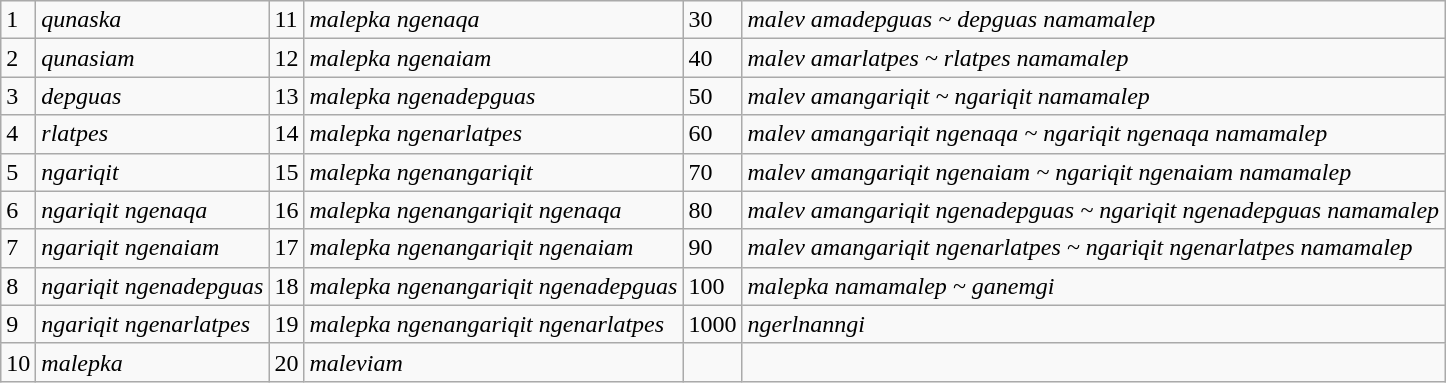<table class="wikitable">
<tr>
<td>1</td>
<td><em>qunaska</em></td>
<td>11</td>
<td><em>malepka ngenaqa</em></td>
<td>30</td>
<td><em>malev amadepguas ~ depguas namamalep</em></td>
</tr>
<tr>
<td>2</td>
<td><em>qunasiam</em></td>
<td>12</td>
<td><em>malepka ngenaiam</em></td>
<td>40</td>
<td><em>malev amarlatpes ~ rlatpes namamalep</em></td>
</tr>
<tr>
<td>3</td>
<td><em>depguas</em></td>
<td>13</td>
<td><em>malepka ngenadepguas</em></td>
<td>50</td>
<td><em>malev amangariqit ~ ngariqit namamalep</em></td>
</tr>
<tr>
<td>4</td>
<td><em>rlatpes</em></td>
<td>14</td>
<td><em>malepka ngenarlatpes</em></td>
<td>60</td>
<td><em>malev amangariqit ngenaqa ~ ngariqit ngenaqa namamalep</em></td>
</tr>
<tr>
<td>5</td>
<td><em>ngariqit</em></td>
<td>15</td>
<td><em>malepka ngenangariqit</em></td>
<td>70</td>
<td><em>malev amangariqit ngenaiam ~ ngariqit ngenaiam namamalep</em></td>
</tr>
<tr>
<td>6</td>
<td><em>ngariqit ngenaqa</em></td>
<td>16</td>
<td><em>malepka ngenangariqit ngenaqa</em></td>
<td>80</td>
<td><em>malev amangariqit ngenadepguas ~ ngariqit ngenadepguas namamalep</em></td>
</tr>
<tr>
<td>7</td>
<td><em>ngariqit ngenaiam</em></td>
<td>17</td>
<td><em>malepka ngenangariqit ngenaiam</em></td>
<td>90</td>
<td><em>malev amangariqit ngenarlatpes ~ ngariqit ngenarlatpes namamalep</em></td>
</tr>
<tr>
<td>8</td>
<td><em>ngariqit ngenadepguas</em></td>
<td>18</td>
<td><em>malepka ngenangariqit ngenadepguas</em></td>
<td>100</td>
<td><em>malepka namamalep ~ ganemgi</em></td>
</tr>
<tr>
<td>9</td>
<td><em>ngariqit ngenarlatpes</em></td>
<td>19</td>
<td><em>malepka ngenangariqit ngenarlatpes</em></td>
<td>1000</td>
<td><em>ngerlnanngi</em></td>
</tr>
<tr>
<td>10</td>
<td><em>malepka</em></td>
<td>20</td>
<td><em>maleviam</em></td>
<td></td>
<td></td>
</tr>
</table>
